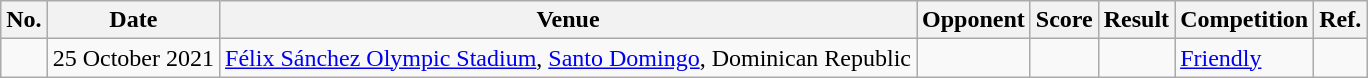<table class="wikitable">
<tr>
<th>No.</th>
<th>Date</th>
<th>Venue</th>
<th>Opponent</th>
<th>Score</th>
<th>Result</th>
<th>Competition</th>
<th>Ref.</th>
</tr>
<tr>
<td></td>
<td>25 October 2021</td>
<td><a href='#'>Félix Sánchez Olympic Stadium</a>, <a href='#'>Santo Domingo</a>, Dominican Republic</td>
<td></td>
<td></td>
<td></td>
<td><a href='#'>Friendly</a></td>
<td></td>
</tr>
</table>
